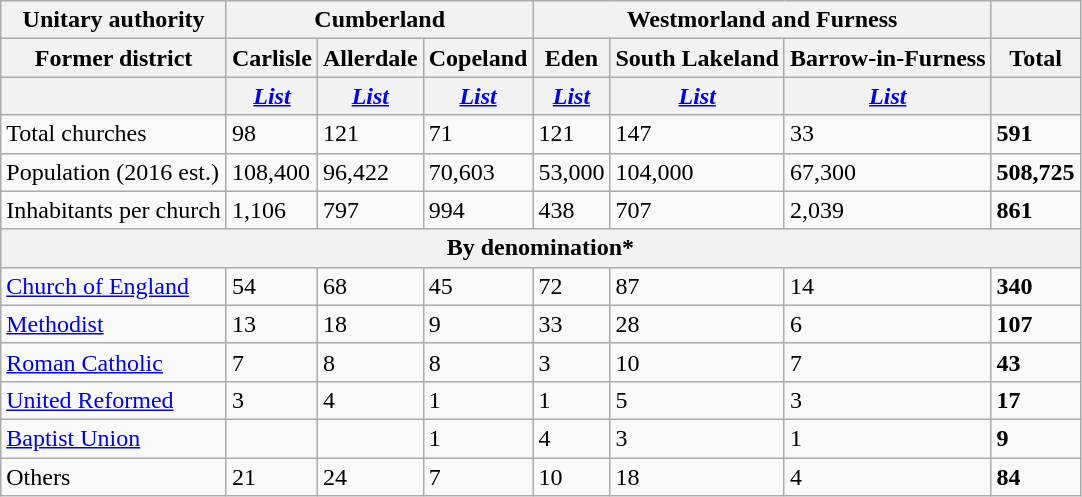<table class="wikitable">
<tr>
<th colspan="1">Unitary authority</th>
<th colspan="3">Cumberland</th>
<th colspan="3">Westmorland and Furness</th>
<th colspan="1"></th>
</tr>
<tr>
<th>Former district</th>
<th>Carlisle</th>
<th>Allerdale</th>
<th>Copeland</th>
<th>Eden</th>
<th>South Lakeland</th>
<th>Barrow-in-Furness</th>
<th>Total</th>
</tr>
<tr>
<th></th>
<th><em><a href='#'>List</a></em></th>
<th><em><a href='#'>List</a></em></th>
<th><em><a href='#'>List</a></em></th>
<th><em><a href='#'>List</a></em></th>
<th><em><a href='#'>List</a></em></th>
<th><em><a href='#'>List</a></em></th>
<th></th>
</tr>
<tr>
<td>Total churches</td>
<td>98</td>
<td>121</td>
<td>71</td>
<td>121</td>
<td>147</td>
<td>33</td>
<td><strong>591</strong></td>
</tr>
<tr>
<td>Population (2016 est.)</td>
<td>108,400</td>
<td>96,422</td>
<td>70,603</td>
<td>53,000</td>
<td>104,000</td>
<td>67,300</td>
<td><strong>508,725</strong></td>
</tr>
<tr>
<td>Inhabitants per church</td>
<td>1,106</td>
<td>797</td>
<td>994</td>
<td>438</td>
<td>707</td>
<td>2,039</td>
<td><strong>861</strong></td>
</tr>
<tr>
<th colspan="8">By denomination*</th>
</tr>
<tr>
<td><a href='#'>Church of England</a></td>
<td>54</td>
<td>68</td>
<td>45</td>
<td>72</td>
<td>87</td>
<td>14</td>
<td><strong>340</strong></td>
</tr>
<tr>
<td><a href='#'>Methodist</a></td>
<td>13</td>
<td>18</td>
<td>9</td>
<td>33</td>
<td>28</td>
<td>6</td>
<td><strong>107</strong></td>
</tr>
<tr>
<td><a href='#'>Roman Catholic</a></td>
<td>7</td>
<td>8</td>
<td>8</td>
<td>3</td>
<td>10</td>
<td>7</td>
<td><strong>43</strong></td>
</tr>
<tr>
<td><a href='#'>United Reformed</a></td>
<td>3</td>
<td>4</td>
<td>1</td>
<td>1</td>
<td>5</td>
<td>3</td>
<td><strong>17</strong></td>
</tr>
<tr>
<td><a href='#'>Baptist Union</a></td>
<td></td>
<td></td>
<td>1</td>
<td>4</td>
<td>3</td>
<td>1</td>
<td><strong>9</strong></td>
</tr>
<tr>
<td>Others</td>
<td>21</td>
<td>24</td>
<td>7</td>
<td>10</td>
<td>18</td>
<td>4</td>
<td><strong>84</strong></td>
</tr>
</table>
